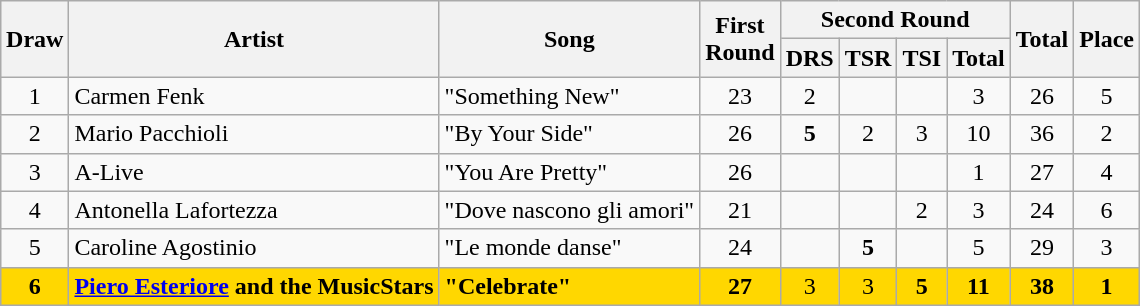<table class="wikitable sortable" style="margin: 1em auto 1em auto; text-align:center;">
<tr>
<th rowspan="2">Draw</th>
<th rowspan="2">Artist</th>
<th rowspan="2">Song</th>
<th rowspan="2">First<br>Round</th>
<th colspan="4">Second Round</th>
<th rowspan="2">Total</th>
<th rowspan="2">Place</th>
</tr>
<tr>
<th>DRS</th>
<th>TSR</th>
<th>TSI</th>
<th>Total</th>
</tr>
<tr>
<td>1</td>
<td align="left">Carmen Fenk</td>
<td align="left">"Something New"</td>
<td>23</td>
<td>2</td>
<td></td>
<td></td>
<td>3</td>
<td>26</td>
<td>5</td>
</tr>
<tr>
<td>2</td>
<td align="left">Mario Pacchioli</td>
<td align="left">"By Your Side"</td>
<td>26</td>
<td><strong>5</strong></td>
<td>2</td>
<td>3</td>
<td>10</td>
<td>36</td>
<td>2</td>
</tr>
<tr>
<td>3</td>
<td align="left">A-Live</td>
<td align="left">"You Are Pretty"</td>
<td>26</td>
<td></td>
<td></td>
<td></td>
<td>1</td>
<td>27</td>
<td>4</td>
</tr>
<tr>
<td>4</td>
<td align="left">Antonella Lafortezza</td>
<td align="left">"Dove nascono gli amori"</td>
<td>21</td>
<td></td>
<td></td>
<td>2</td>
<td>3</td>
<td>24</td>
<td>6</td>
</tr>
<tr>
<td>5</td>
<td align="left">Caroline Agostinio</td>
<td align="left">"Le monde danse"</td>
<td>24</td>
<td></td>
<td><strong>5</strong></td>
<td></td>
<td>5</td>
<td>29</td>
<td>3</td>
</tr>
<tr style="background:gold;">
<td><strong>6</strong></td>
<td align="left"><strong><a href='#'>Piero Esteriore</a> and the MusicStars</strong></td>
<td align="left"><strong>"Celebrate"</strong></td>
<td><strong>27</strong></td>
<td>3</td>
<td>3</td>
<td><strong>5</strong></td>
<td><strong>11</strong></td>
<td><strong>38</strong></td>
<td><strong>1</strong></td>
</tr>
</table>
